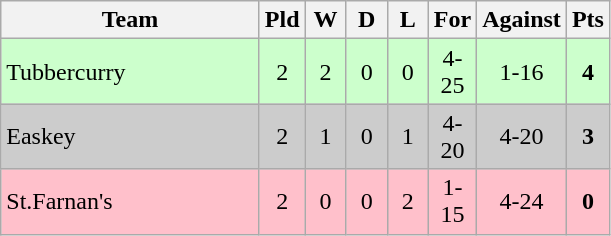<table class="wikitable">
<tr>
<th width=165>Team</th>
<th width=20>Pld</th>
<th width=20>W</th>
<th width=20>D</th>
<th width=20>L</th>
<th width=20>For</th>
<th width=20>Against</th>
<th width=20>Pts</th>
</tr>
<tr align=center style="background:#ccffcc;">
<td style="text-align:left;">Tubbercurry</td>
<td>2</td>
<td>2</td>
<td>0</td>
<td>0</td>
<td>4-25</td>
<td>1-16</td>
<td><strong>4</strong></td>
</tr>
<tr align=center style="background:#cccccc;">
<td style="text-align:left;">Easkey</td>
<td>2</td>
<td>1</td>
<td>0</td>
<td>1</td>
<td>4-20</td>
<td>4-20</td>
<td><strong>3</strong></td>
</tr>
<tr align=center style="background:pink;">
<td style="text-align:left;">St.Farnan's</td>
<td>2</td>
<td>0</td>
<td>0</td>
<td>2</td>
<td>1-15</td>
<td>4-24</td>
<td><strong>0</strong></td>
</tr>
</table>
